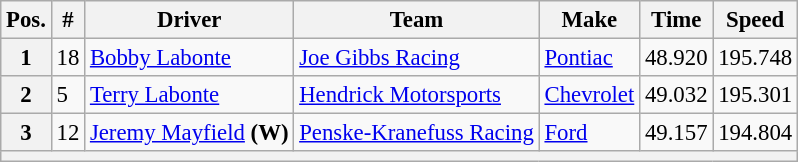<table class="wikitable" style="font-size:95%">
<tr>
<th>Pos.</th>
<th>#</th>
<th>Driver</th>
<th>Team</th>
<th>Make</th>
<th>Time</th>
<th>Speed</th>
</tr>
<tr>
<th>1</th>
<td>18</td>
<td><a href='#'>Bobby Labonte</a></td>
<td><a href='#'>Joe Gibbs Racing</a></td>
<td><a href='#'>Pontiac</a></td>
<td>48.920</td>
<td>195.748</td>
</tr>
<tr>
<th>2</th>
<td>5</td>
<td><a href='#'>Terry Labonte</a></td>
<td><a href='#'>Hendrick Motorsports</a></td>
<td><a href='#'>Chevrolet</a></td>
<td>49.032</td>
<td>195.301</td>
</tr>
<tr>
<th>3</th>
<td>12</td>
<td><a href='#'>Jeremy Mayfield</a> <strong>(W)</strong></td>
<td><a href='#'>Penske-Kranefuss Racing</a></td>
<td><a href='#'>Ford</a></td>
<td>49.157</td>
<td>194.804</td>
</tr>
<tr>
<th colspan="7"></th>
</tr>
</table>
